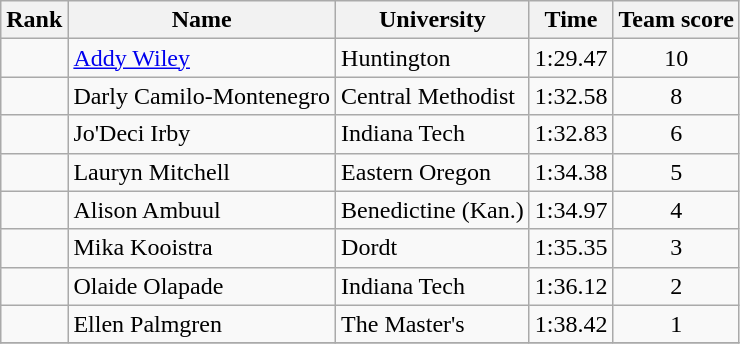<table class="wikitable sortable" style="text-align:center">
<tr>
<th>Rank</th>
<th>Name</th>
<th>University</th>
<th>Time</th>
<th>Team score</th>
</tr>
<tr>
<td></td>
<td align=left><a href='#'>Addy Wiley</a></td>
<td align="left">Huntington</td>
<td>1:29.47</td>
<td>10</td>
</tr>
<tr>
<td></td>
<td align=left>Darly Camilo-Montenegro</td>
<td align="left">Central Methodist</td>
<td>1:32.58</td>
<td>8</td>
</tr>
<tr>
<td></td>
<td align=left>Jo'Deci Irby</td>
<td align="left">Indiana Tech</td>
<td>1:32.83</td>
<td>6</td>
</tr>
<tr>
<td></td>
<td align=left>Lauryn Mitchell</td>
<td align="left">Eastern Oregon</td>
<td>1:34.38</td>
<td>5</td>
</tr>
<tr>
<td></td>
<td align=left>Alison Ambuul</td>
<td align="left">Benedictine (Kan.)</td>
<td>1:34.97</td>
<td>4</td>
</tr>
<tr>
<td></td>
<td align=left>Mika Kooistra</td>
<td align="left">Dordt</td>
<td>1:35.35</td>
<td>3</td>
</tr>
<tr>
<td></td>
<td align=left>Olaide Olapade</td>
<td align="left">Indiana Tech</td>
<td>1:36.12</td>
<td>2</td>
</tr>
<tr>
<td></td>
<td align="left">Ellen Palmgren</td>
<td align="left">The Master's</td>
<td>1:38.42</td>
<td>1</td>
</tr>
<tr>
</tr>
</table>
